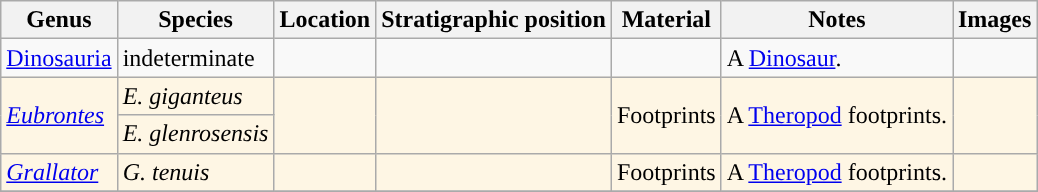<table class="wikitable" align="center">
<tr>
<th>Genus</th>
<th>Species</th>
<th>Location</th>
<th>Stratigraphic position</th>
<th>Material</th>
<th>Notes</th>
<th>Images</th>
</tr>
<tr>
<td><a href='#'>Dinosauria</a></td>
<td>indeterminate</td>
<td></td>
<td></td>
<td></td>
<td>A <a href='#'>Dinosaur</a>.</td>
<td></td>
</tr>
<tr style="background:#FEF6E4;">
<td rowspan="2"><em><a href='#'>Eubrontes</a></em></td>
<td><em>E. giganteus</em></td>
<td rowspan="2"></td>
<td rowspan="2"></td>
<td rowspan="2">Footprints</td>
<td rowspan="2">A <a href='#'>Theropod</a> footprints.</td>
<td rowspan="2"></td>
</tr>
<tr style="background:#FEF6E4;">
<td><em>E. glenrosensis</em></td>
</tr>
<tr style="background:#FEF6E4;">
<td><em><a href='#'>Grallator</a></em></td>
<td><em>G. tenuis</em></td>
<td></td>
<td></td>
<td>Footprints</td>
<td>A <a href='#'>Theropod</a> footprints.</td>
<td></td>
</tr>
<tr>
</tr>
</table>
